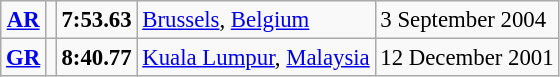<table class="wikitable" style="font-size:95%; position:relative;">
<tr>
<td align=center><strong><a href='#'>AR</a></strong></td>
<td></td>
<td><strong>7:53.63</strong></td>
<td><a href='#'>Brussels</a>, <a href='#'>Belgium</a></td>
<td>3 September 2004</td>
</tr>
<tr>
<td align=center><strong><a href='#'>GR</a></strong></td>
<td></td>
<td><strong>8:40.77</strong></td>
<td><a href='#'>Kuala Lumpur</a>, <a href='#'>Malaysia</a></td>
<td>12 December 2001</td>
</tr>
</table>
